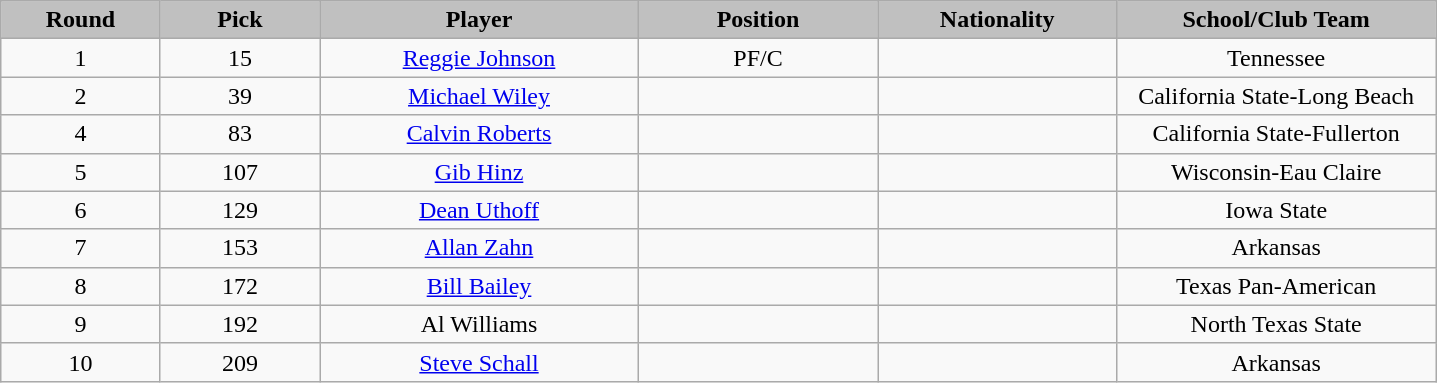<table class="wikitable sortable sortable">
<tr>
<th style="background:silver;" width="10%">Round</th>
<th style="background:silver;" width="10%">Pick</th>
<th style="background:silver;" width="20%">Player</th>
<th style="background:silver;" width="15%">Position</th>
<th style="background:silver;" width="15%">Nationality</th>
<th style="background:silver;" width="20%">School/Club Team</th>
</tr>
<tr style="text-align: center">
<td>1</td>
<td>15</td>
<td><a href='#'>Reggie Johnson</a></td>
<td>PF/C</td>
<td></td>
<td>Tennessee</td>
</tr>
<tr style="text-align: center">
<td>2</td>
<td>39</td>
<td><a href='#'>Michael Wiley</a></td>
<td></td>
<td></td>
<td>California State-Long Beach</td>
</tr>
<tr style="text-align: center">
<td>4</td>
<td>83</td>
<td><a href='#'>Calvin Roberts</a></td>
<td></td>
<td></td>
<td>California State-Fullerton</td>
</tr>
<tr style="text-align: center">
<td>5</td>
<td>107</td>
<td><a href='#'>Gib Hinz</a></td>
<td></td>
<td></td>
<td>Wisconsin-Eau Claire</td>
</tr>
<tr style="text-align: center">
<td>6</td>
<td>129</td>
<td><a href='#'>Dean Uthoff</a></td>
<td></td>
<td></td>
<td>Iowa State</td>
</tr>
<tr style="text-align: center">
<td>7</td>
<td>153</td>
<td><a href='#'>Allan Zahn</a></td>
<td></td>
<td></td>
<td>Arkansas</td>
</tr>
<tr style="text-align: center">
<td>8</td>
<td>172</td>
<td><a href='#'>Bill Bailey</a></td>
<td></td>
<td></td>
<td>Texas Pan-American</td>
</tr>
<tr style="text-align: center">
<td>9</td>
<td>192</td>
<td>Al Williams</td>
<td></td>
<td></td>
<td>North Texas State</td>
</tr>
<tr style="text-align: center">
<td>10</td>
<td>209</td>
<td><a href='#'>Steve Schall</a></td>
<td></td>
<td></td>
<td>Arkansas</td>
</tr>
</table>
